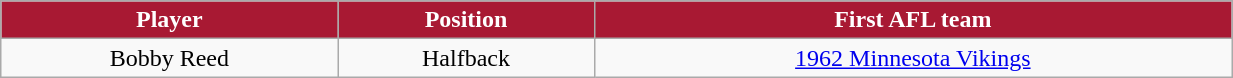<table class="wikitable" width="65%">
<tr align="center"  style="background:#A81933;color:#FFFFFF;">
<td><strong>Player</strong></td>
<td><strong>Position</strong></td>
<td><strong>First AFL team</strong></td>
</tr>
<tr align="center" bgcolor="">
<td>Bobby Reed</td>
<td>Halfback</td>
<td><a href='#'>1962 Minnesota Vikings</a></td>
</tr>
</table>
